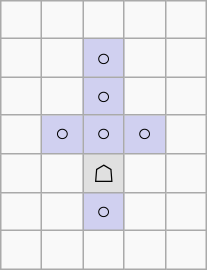<table border="1" class="wikitable">
<tr align=center>
<td width="20"> </td>
<td width="20"> </td>
<td width="20"> </td>
<td width="20"> </td>
<td width="20"> </td>
</tr>
<tr align=center>
<td> </td>
<td> </td>
<td style="background:#d0d0f0;">○</td>
<td> </td>
<td> </td>
</tr>
<tr align=center>
<td> </td>
<td> </td>
<td style="background:#d0d0f0;">○</td>
<td> </td>
<td> </td>
</tr>
<tr align=center>
<td> </td>
<td style="background:#d0d0f0;">○</td>
<td style="background:#d0d0f0;">○</td>
<td style="background:#d0d0f0;">○</td>
<td> </td>
</tr>
<tr align=center>
<td> </td>
<td> </td>
<td style="background:#e0e0e0;">☖</td>
<td> </td>
<td> </td>
</tr>
<tr align=center>
<td> </td>
<td> </td>
<td style="background:#d0d0f0;">○</td>
<td> </td>
<td> </td>
</tr>
<tr align=center>
<td> </td>
<td> </td>
<td> </td>
<td> </td>
<td> </td>
</tr>
</table>
